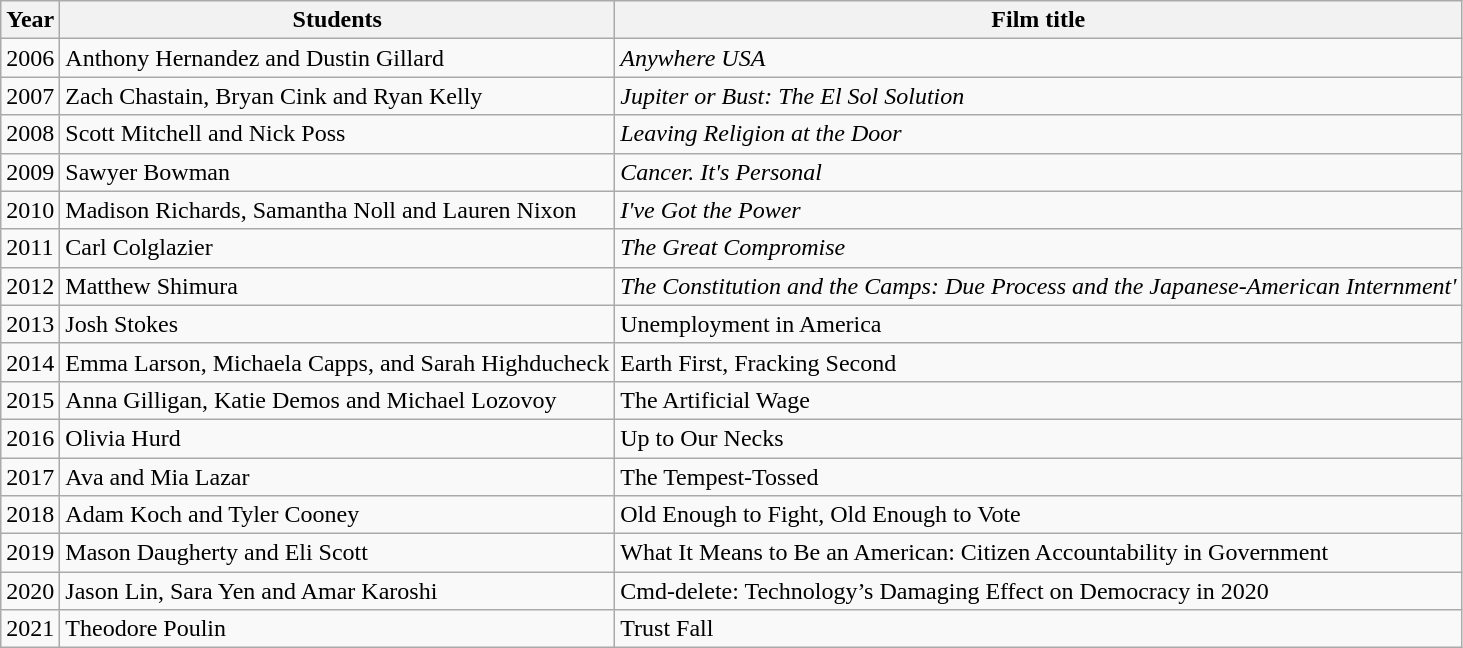<table class="wikitable sortable">
<tr>
<th>Year</th>
<th>Students</th>
<th>Film title</th>
</tr>
<tr>
<td>2006</td>
<td>Anthony Hernandez and Dustin Gillard</td>
<td><em>Anywhere USA</em></td>
</tr>
<tr>
<td>2007</td>
<td>Zach Chastain, Bryan Cink and Ryan Kelly</td>
<td><em>Jupiter or Bust: The El Sol Solution</em></td>
</tr>
<tr>
<td>2008</td>
<td>Scott Mitchell and Nick Poss</td>
<td><em>Leaving Religion at the Door</em></td>
</tr>
<tr>
<td>2009</td>
<td>Sawyer Bowman</td>
<td><em>Cancer. It's Personal</em></td>
</tr>
<tr>
<td>2010</td>
<td>Madison Richards, Samantha Noll and Lauren Nixon</td>
<td><em>I've Got the Power</em></td>
</tr>
<tr>
<td>2011</td>
<td>Carl Colglazier</td>
<td><em>The Great Compromise</em></td>
</tr>
<tr>
<td>2012</td>
<td>Matthew Shimura</td>
<td><em>The Constitution and the Camps: Due Process and the Japanese-American Internment'</td>
</tr>
<tr>
<td>2013</td>
<td>Josh Stokes</td>
<td></em>Unemployment in America<em></td>
</tr>
<tr>
<td>2014</td>
<td>Emma Larson, Michaela Capps, and Sarah Highducheck</td>
<td></em>Earth First, Fracking Second<em></td>
</tr>
<tr>
<td>2015</td>
<td>Anna Gilligan, Katie Demos and Michael Lozovoy</td>
<td></em>The Artificial Wage<em></td>
</tr>
<tr>
<td>2016</td>
<td>Olivia Hurd</td>
<td></em>Up to Our Necks<em></td>
</tr>
<tr>
<td>2017</td>
<td>Ava and Mia Lazar</td>
<td></em>The Tempest-Tossed<em></td>
</tr>
<tr>
<td>2018</td>
<td>Adam Koch and Tyler Cooney</td>
<td></em>Old Enough to Fight, Old Enough to Vote<em></td>
</tr>
<tr>
<td>2019</td>
<td>Mason Daugherty and Eli Scott</td>
<td></em>What It Means to Be an American: Citizen Accountability in Government<em></td>
</tr>
<tr>
<td>2020</td>
<td>Jason Lin, Sara Yen and Amar Karoshi</td>
<td></em>Cmd-delete: Technology’s Damaging Effect on Democracy in 2020<em></td>
</tr>
<tr>
<td>2021</td>
<td>Theodore Poulin</td>
<td></em>Trust Fall<em></td>
</tr>
</table>
